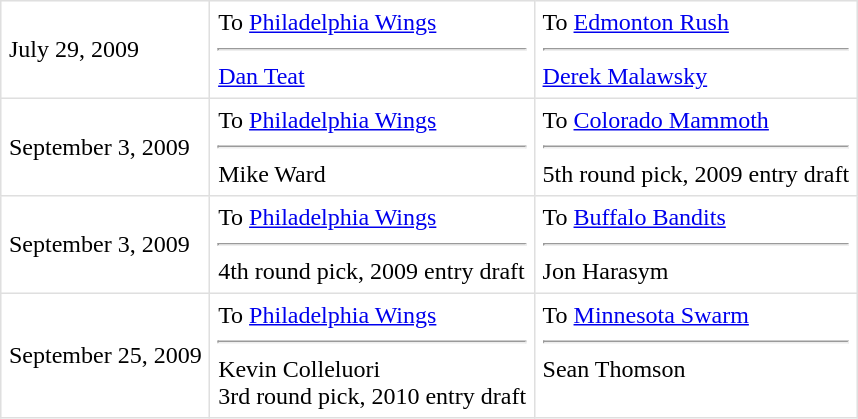<table border=1 style="border-collapse:collapse" bordercolor="#DFDFDF"  cellpadding="5">
<tr>
<td>July 29, 2009</td>
<td valign="top">To <a href='#'>Philadelphia Wings</a> <hr><a href='#'>Dan Teat</a></td>
<td valign="top">To <a href='#'>Edmonton Rush</a><hr><a href='#'>Derek Malawsky</a></td>
</tr>
<tr>
<td>September 3, 2009</td>
<td valign="top">To <a href='#'>Philadelphia Wings</a> <hr>Mike Ward</td>
<td valign="top">To <a href='#'>Colorado Mammoth</a><hr>5th round pick, 2009 entry draft</td>
</tr>
<tr>
<td>September 3, 2009</td>
<td valign="top">To <a href='#'>Philadelphia Wings</a> <hr>4th round pick, 2009 entry draft</td>
<td valign="top">To <a href='#'>Buffalo Bandits</a><hr>Jon Harasym</td>
</tr>
<tr>
<td>September 25, 2009</td>
<td valign="top">To <a href='#'>Philadelphia Wings</a> <hr>Kevin Colleluori<br>3rd round pick, 2010 entry draft</td>
<td valign="top">To <a href='#'>Minnesota Swarm</a><hr>Sean Thomson</td>
</tr>
</table>
